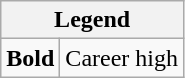<table class="wikitable mw-collapsible mw-collapsed">
<tr>
<th colspan="2">Legend</th>
</tr>
<tr>
<td><strong>Bold</strong></td>
<td>Career high</td>
</tr>
</table>
